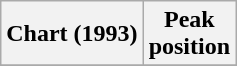<table class="wikitable plainrowheaders" style="text-align:center">
<tr>
<th scope="col">Chart (1993)</th>
<th scope="col">Peak<br>position</th>
</tr>
<tr>
</tr>
</table>
